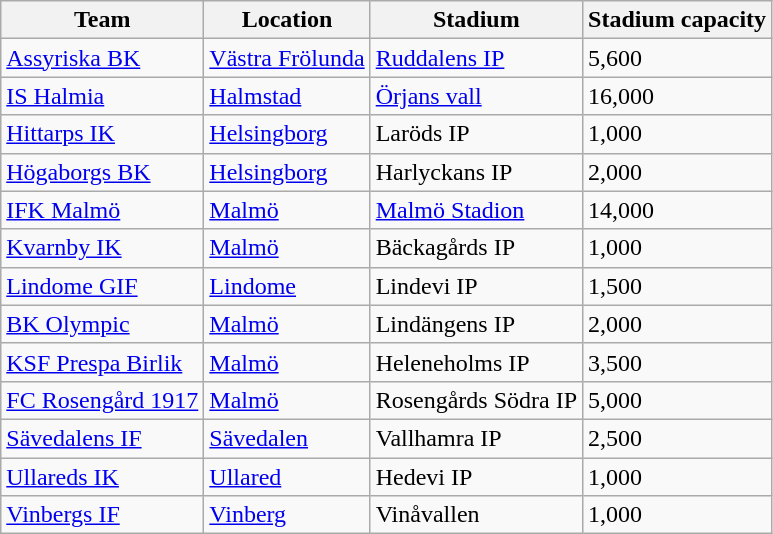<table class="wikitable sortable" border="1">
<tr>
<th>Team</th>
<th>Location</th>
<th>Stadium</th>
<th>Stadium capacity</th>
</tr>
<tr>
<td><a href='#'>Assyriska BK</a></td>
<td><a href='#'>Västra Frölunda</a></td>
<td><a href='#'>Ruddalens IP</a></td>
<td>5,600</td>
</tr>
<tr>
<td><a href='#'>IS Halmia</a></td>
<td><a href='#'>Halmstad</a></td>
<td><a href='#'>Örjans vall</a></td>
<td>16,000</td>
</tr>
<tr>
<td><a href='#'>Hittarps IK</a></td>
<td><a href='#'>Helsingborg</a></td>
<td>Laröds IP</td>
<td>1,000</td>
</tr>
<tr>
<td><a href='#'>Högaborgs BK</a></td>
<td><a href='#'>Helsingborg</a></td>
<td>Harlyckans IP</td>
<td>2,000</td>
</tr>
<tr>
<td><a href='#'>IFK Malmö</a></td>
<td><a href='#'>Malmö</a></td>
<td><a href='#'>Malmö Stadion</a></td>
<td>14,000</td>
</tr>
<tr>
<td><a href='#'>Kvarnby IK</a></td>
<td><a href='#'>Malmö</a></td>
<td>Bäckagårds IP</td>
<td>1,000</td>
</tr>
<tr>
<td><a href='#'>Lindome GIF</a></td>
<td><a href='#'>Lindome</a></td>
<td>Lindevi IP</td>
<td>1,500</td>
</tr>
<tr>
<td><a href='#'>BK Olympic</a></td>
<td><a href='#'>Malmö</a></td>
<td>Lindängens IP</td>
<td>2,000</td>
</tr>
<tr>
<td><a href='#'>KSF Prespa Birlik</a></td>
<td><a href='#'>Malmö</a></td>
<td>Heleneholms IP</td>
<td>3,500</td>
</tr>
<tr>
<td><a href='#'>FC Rosengård 1917</a></td>
<td><a href='#'>Malmö</a></td>
<td>Rosengårds Södra IP</td>
<td>5,000</td>
</tr>
<tr>
<td><a href='#'>Sävedalens IF</a></td>
<td><a href='#'>Sävedalen</a></td>
<td>Vallhamra IP</td>
<td>2,500</td>
</tr>
<tr>
<td><a href='#'>Ullareds IK</a></td>
<td><a href='#'>Ullared</a></td>
<td>Hedevi IP</td>
<td>1,000</td>
</tr>
<tr>
<td><a href='#'>Vinbergs IF</a></td>
<td><a href='#'>Vinberg</a></td>
<td>Vinåvallen</td>
<td>1,000</td>
</tr>
</table>
